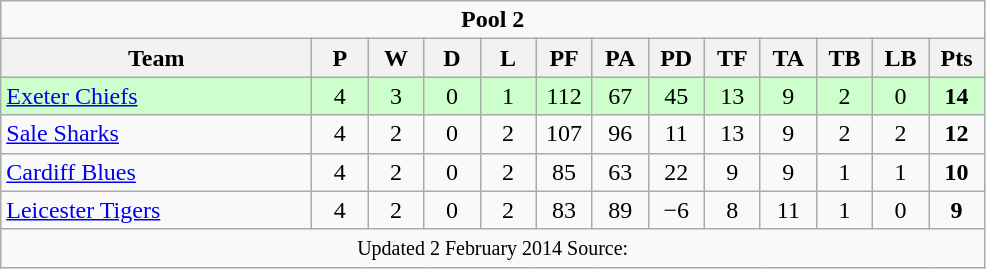<table class="wikitable" style="text-align:center">
<tr>
<td colspan="13" cellpadding="0" cellspacing="0"><strong>Pool 2</strong></td>
</tr>
<tr>
<th style="width:200px">Team</th>
<th width="30">P</th>
<th width="30">W</th>
<th width="30">D</th>
<th width="30">L</th>
<th width="30">PF</th>
<th width="30">PA</th>
<th width="30">PD</th>
<th width="30">TF</th>
<th width="30">TA</th>
<th width="30">TB</th>
<th width="30">LB</th>
<th width="30">Pts</th>
</tr>
<tr style="background:#cfc">
<td align="left"> <a href='#'>Exeter Chiefs</a></td>
<td>4</td>
<td>3</td>
<td>0</td>
<td>1</td>
<td>112</td>
<td>67</td>
<td>45</td>
<td>13</td>
<td>9</td>
<td>2</td>
<td>0</td>
<td><strong>14</strong></td>
</tr>
<tr>
<td align="left"> <a href='#'>Sale Sharks</a></td>
<td>4</td>
<td>2</td>
<td>0</td>
<td>2</td>
<td>107</td>
<td>96</td>
<td>11</td>
<td>13</td>
<td>9</td>
<td>2</td>
<td>2</td>
<td><strong>12</strong></td>
</tr>
<tr>
<td align="left"> <a href='#'>Cardiff Blues</a></td>
<td>4</td>
<td>2</td>
<td>0</td>
<td>2</td>
<td>85</td>
<td>63</td>
<td>22</td>
<td>9</td>
<td>9</td>
<td>1</td>
<td>1</td>
<td><strong>10</strong></td>
</tr>
<tr>
<td align="left"> <a href='#'>Leicester Tigers</a></td>
<td>4</td>
<td>2</td>
<td>0</td>
<td>2</td>
<td>83</td>
<td>89</td>
<td>−6</td>
<td>8</td>
<td>11</td>
<td>1</td>
<td>0</td>
<td><strong>9</strong></td>
</tr>
<tr>
<td colspan="13" style="border:0px"><small>Updated 2 February 2014 Source: </small></td>
</tr>
</table>
